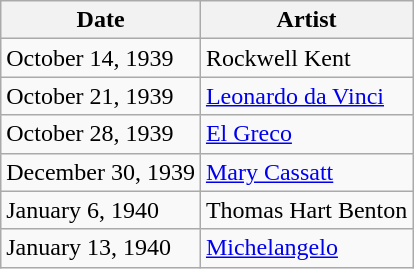<table class="wikitable">
<tr>
<th>Date</th>
<th>Artist</th>
</tr>
<tr>
<td>October 14, 1939</td>
<td>Rockwell Kent</td>
</tr>
<tr>
<td>October 21, 1939</td>
<td><a href='#'>Leonardo da Vinci</a></td>
</tr>
<tr>
<td>October 28, 1939</td>
<td><a href='#'>El Greco</a></td>
</tr>
<tr>
<td>December 30, 1939</td>
<td><a href='#'>Mary Cassatt</a></td>
</tr>
<tr>
<td>January 6, 1940</td>
<td>Thomas Hart Benton</td>
</tr>
<tr>
<td>January 13, 1940</td>
<td><a href='#'>Michelangelo</a></td>
</tr>
</table>
